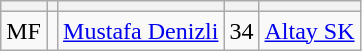<table class="wikitable sortable" style="text-align: center">
<tr>
<th></th>
<th></th>
<th></th>
<th></th>
<th></th>
</tr>
<tr>
<td>MF</td>
<td></td>
<td><a href='#'>Mustafa Denizli</a></td>
<td>34</td>
<td><a href='#'>Altay SK</a></td>
</tr>
</table>
